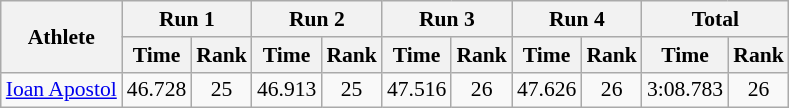<table class="wikitable" border="1" style="font-size:90%">
<tr>
<th rowspan="2">Athlete</th>
<th colspan="2">Run 1</th>
<th colspan="2">Run 2</th>
<th colspan="2">Run 3</th>
<th colspan="2">Run 4</th>
<th colspan="2">Total</th>
</tr>
<tr>
<th>Time</th>
<th>Rank</th>
<th>Time</th>
<th>Rank</th>
<th>Time</th>
<th>Rank</th>
<th>Time</th>
<th>Rank</th>
<th>Time</th>
<th>Rank</th>
</tr>
<tr>
<td><a href='#'>Ioan Apostol</a></td>
<td align="center">46.728</td>
<td align="center">25</td>
<td align="center">46.913</td>
<td align="center">25</td>
<td align="center">47.516</td>
<td align="center">26</td>
<td align="center">47.626</td>
<td align="center">26</td>
<td align="center">3:08.783</td>
<td align="center">26</td>
</tr>
</table>
